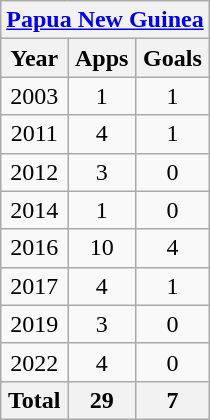<table class="wikitable" style="text-align:center">
<tr>
<th colspan="3"><a href='#'>Papua New Guinea</a></th>
</tr>
<tr>
<th>Year</th>
<th>Apps</th>
<th>Goals</th>
</tr>
<tr>
<td>2003</td>
<td>1</td>
<td>1</td>
</tr>
<tr>
<td>2011</td>
<td>4</td>
<td>1</td>
</tr>
<tr>
<td>2012</td>
<td>3</td>
<td>0</td>
</tr>
<tr>
<td>2014</td>
<td>1</td>
<td>0</td>
</tr>
<tr>
<td>2016</td>
<td>10</td>
<td>4</td>
</tr>
<tr>
<td>2017</td>
<td>4</td>
<td>1</td>
</tr>
<tr>
<td>2019</td>
<td>3</td>
<td>0</td>
</tr>
<tr>
<td>2022</td>
<td>4</td>
<td>0</td>
</tr>
<tr>
<th>Total</th>
<th>29</th>
<th>7</th>
</tr>
</table>
